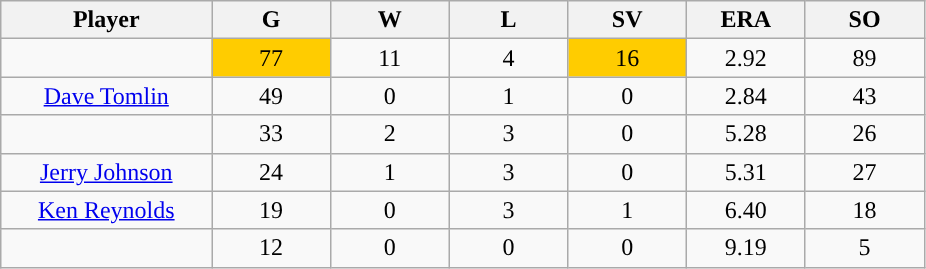<table class="wikitable sortable">
<tr>
<th bgcolor="#DDDDFF" width="16%">Player</th>
<th bgcolor="#DDDDFF" width="9%">G</th>
<th bgcolor="#DDDDFF" width="9%">W</th>
<th bgcolor="#DDDDFF" width="9%">L</th>
<th bgcolor="#DDDDFF" width="9%">SV</th>
<th bgcolor="#DDDDFF" width="9%">ERA</th>
<th bgcolor="#DDDDFF" width="9%">SO</th>
</tr>
<tr align="center">
<td></td>
<td style="background:#fc0;">77</td>
<td>11</td>
<td>4</td>
<td style="background:#fc0;">16</td>
<td>2.92</td>
<td>89</td>
</tr>
<tr align="center">
<td><a href='#'>Dave Tomlin</a></td>
<td>49</td>
<td>0</td>
<td>1</td>
<td>0</td>
<td>2.84</td>
<td>43</td>
</tr>
<tr align=center>
<td></td>
<td>33</td>
<td>2</td>
<td>3</td>
<td>0</td>
<td>5.28</td>
<td>26</td>
</tr>
<tr align="center">
<td><a href='#'>Jerry Johnson</a></td>
<td>24</td>
<td>1</td>
<td>3</td>
<td>0</td>
<td>5.31</td>
<td>27</td>
</tr>
<tr align=center>
<td><a href='#'>Ken Reynolds</a></td>
<td>19</td>
<td>0</td>
<td>3</td>
<td>1</td>
<td>6.40</td>
<td>18</td>
</tr>
<tr align=center>
<td></td>
<td>12</td>
<td>0</td>
<td>0</td>
<td>0</td>
<td>9.19</td>
<td>5</td>
</tr>
</table>
